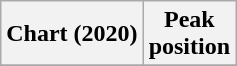<table class="wikitable plainrowheaders" style="text-align:center">
<tr>
<th scope="col">Chart (2020)</th>
<th scope="col">Peak<br>position</th>
</tr>
<tr>
</tr>
</table>
